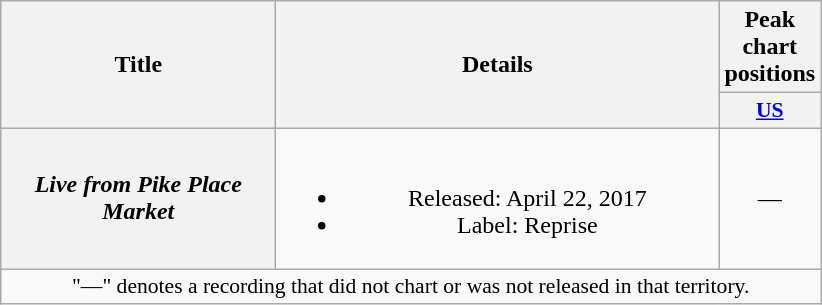<table class="wikitable plainrowheaders" style="text-align:center;">
<tr>
<th scope="col" rowspan="2" style="width:11em;">Title</th>
<th scope="col" rowspan="2" style="width:18em;">Details</th>
<th scope="col" colspan="1">Peak chart positions</th>
</tr>
<tr>
<th scope="col" style="width:3em;font-size:90%;"><a href='#'>US</a><br></th>
</tr>
<tr>
<th scope="row"><em>Live from Pike Place Market</em></th>
<td><br><ul><li>Released: April 22, 2017</li><li>Label: Reprise</li></ul></td>
<td>—</td>
</tr>
<tr>
<td colspan="12" style="font-size:90%">"—" denotes a recording that did not chart or was not released in that territory.</td>
</tr>
</table>
